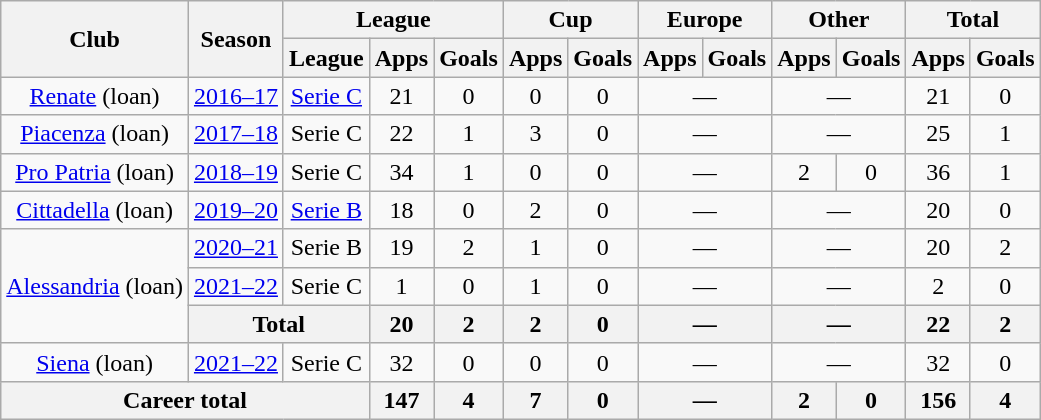<table class="wikitable" style="text-align: center;">
<tr>
<th rowspan="2">Club</th>
<th rowspan="2">Season</th>
<th colspan="3">League</th>
<th colspan="2">Cup</th>
<th colspan="2">Europe</th>
<th colspan="2">Other</th>
<th colspan="2">Total</th>
</tr>
<tr>
<th>League</th>
<th>Apps</th>
<th>Goals</th>
<th>Apps</th>
<th>Goals</th>
<th>Apps</th>
<th>Goals</th>
<th>Apps</th>
<th>Goals</th>
<th>Apps</th>
<th>Goals</th>
</tr>
<tr>
<td><a href='#'>Renate</a> (loan)</td>
<td><a href='#'>2016–17</a></td>
<td><a href='#'>Serie C</a></td>
<td>21</td>
<td>0</td>
<td>0</td>
<td>0</td>
<td colspan="2">—</td>
<td colspan="2">—</td>
<td>21</td>
<td>0</td>
</tr>
<tr>
<td><a href='#'>Piacenza</a> (loan)</td>
<td><a href='#'>2017–18</a></td>
<td>Serie C</td>
<td>22</td>
<td>1</td>
<td>3</td>
<td>0</td>
<td colspan="2">—</td>
<td colspan="2">—</td>
<td>25</td>
<td>1</td>
</tr>
<tr>
<td><a href='#'>Pro Patria</a> (loan)</td>
<td><a href='#'>2018–19</a></td>
<td>Serie C</td>
<td>34</td>
<td>1</td>
<td>0</td>
<td>0</td>
<td colspan="2">—</td>
<td>2</td>
<td>0</td>
<td>36</td>
<td>1</td>
</tr>
<tr>
<td><a href='#'>Cittadella</a> (loan)</td>
<td><a href='#'>2019–20</a></td>
<td><a href='#'>Serie B</a></td>
<td>18</td>
<td>0</td>
<td>2</td>
<td>0</td>
<td colspan="2">—</td>
<td colspan="2">—</td>
<td>20</td>
<td>0</td>
</tr>
<tr>
<td rowspan="3"><a href='#'>Alessandria</a> (loan)</td>
<td><a href='#'>2020–21</a></td>
<td>Serie B</td>
<td>19</td>
<td>2</td>
<td>1</td>
<td>0</td>
<td colspan="2">—</td>
<td colspan="2">—</td>
<td>20</td>
<td>2</td>
</tr>
<tr>
<td><a href='#'>2021–22</a></td>
<td>Serie C</td>
<td>1</td>
<td>0</td>
<td>1</td>
<td>0</td>
<td colspan="2">—</td>
<td colspan="2">—</td>
<td>2</td>
<td>0</td>
</tr>
<tr>
<th colspan="2">Total</th>
<th>20</th>
<th>2</th>
<th>2</th>
<th>0</th>
<th colspan="2">—</th>
<th colspan="2">—</th>
<th>22</th>
<th>2</th>
</tr>
<tr>
<td><a href='#'>Siena</a> (loan)</td>
<td><a href='#'>2021–22</a></td>
<td>Serie C</td>
<td>32</td>
<td>0</td>
<td>0</td>
<td>0</td>
<td colspan="2">—</td>
<td colspan="2">—</td>
<td>32</td>
<td>0</td>
</tr>
<tr>
<th colspan="3">Career total</th>
<th>147</th>
<th>4</th>
<th>7</th>
<th>0</th>
<th colspan="2">—</th>
<th>2</th>
<th>0</th>
<th>156</th>
<th>4</th>
</tr>
</table>
